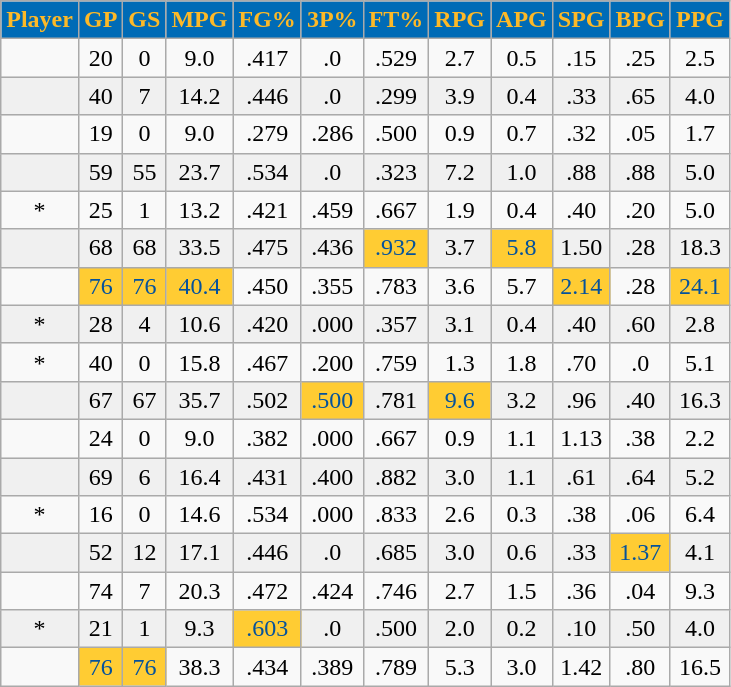<table class="wikitable sortable" style="text-align:right;">
<tr>
<th style="background:#006bb6; color:#fdb927">Player</th>
<th style="background:#006bb6; color:#fdb927">GP</th>
<th style="background:#006bb6; color:#fdb927">GS</th>
<th style="background:#006bb6; color:#fdb927">MPG</th>
<th style="background:#006bb6; color:#fdb927">FG%</th>
<th style="background:#006bb6; color:#fdb927">3P%</th>
<th style="background:#006bb6; color:#fdb927">FT%</th>
<th style="background:#006bb6; color:#fdb927">RPG</th>
<th style="background:#006bb6; color:#fdb927">APG</th>
<th style="background:#006bb6; color:#fdb927">SPG</th>
<th style="background:#006bb6; color:#fdb927">BPG</th>
<th style="background:#006bb6; color:#fdb927">PPG</th>
</tr>
<tr align="center" bgcolor="">
<td></td>
<td>20</td>
<td>0</td>
<td>9.0</td>
<td>.417</td>
<td>.0</td>
<td>.529</td>
<td>2.7</td>
<td>0.5</td>
<td>.15</td>
<td>.25</td>
<td>2.5</td>
</tr>
<tr align="center" bgcolor="#f0f0f0">
<td></td>
<td>40</td>
<td>7</td>
<td>14.2</td>
<td>.446</td>
<td>.0</td>
<td>.299</td>
<td>3.9</td>
<td>0.4</td>
<td>.33</td>
<td>.65</td>
<td>4.0</td>
</tr>
<tr align="center" bgcolor="">
<td></td>
<td>19</td>
<td>0</td>
<td>9.0</td>
<td>.279</td>
<td>.286</td>
<td>.500</td>
<td>0.9</td>
<td>0.7</td>
<td>.32</td>
<td>.05</td>
<td>1.7</td>
</tr>
<tr align="center" bgcolor="#f0f0f0">
<td></td>
<td>59</td>
<td>55</td>
<td>23.7</td>
<td>.534</td>
<td>.0</td>
<td>.323</td>
<td>7.2</td>
<td>1.0</td>
<td>.88</td>
<td>.88</td>
<td>5.0</td>
</tr>
<tr align="center" bgcolor="">
<td>*</td>
<td>25</td>
<td>1</td>
<td>13.2</td>
<td>.421</td>
<td>.459</td>
<td>.667</td>
<td>1.9</td>
<td>0.4</td>
<td>.40</td>
<td>.20</td>
<td>5.0</td>
</tr>
<tr align="center" bgcolor="#f0f0f0">
<td></td>
<td>68</td>
<td>68</td>
<td>33.5</td>
<td>.475</td>
<td>.436</td>
<td style="background:#FFCC33;color:#04529c;">.932</td>
<td>3.7</td>
<td style="background:#FFCC33;color:#04529c;">5.8</td>
<td>1.50</td>
<td>.28</td>
<td>18.3</td>
</tr>
<tr align="center" bgcolor="">
<td></td>
<td style="background:#FFCC33;color:#04529c;">76</td>
<td style="background:#FFCC33;color:#04529c;">76</td>
<td style="background:#FFCC33;color:#04529c;">40.4</td>
<td>.450</td>
<td>.355</td>
<td>.783</td>
<td>3.6</td>
<td>5.7</td>
<td style="background:#FFCC33;color:#04529c;">2.14</td>
<td>.28</td>
<td style="background:#FFCC33;color:#04529c;">24.1</td>
</tr>
<tr align="center" bgcolor="#f0f0f0">
<td>*</td>
<td>28</td>
<td>4</td>
<td>10.6</td>
<td>.420</td>
<td>.000</td>
<td>.357</td>
<td>3.1</td>
<td>0.4</td>
<td>.40</td>
<td>.60</td>
<td>2.8</td>
</tr>
<tr align="center" bgcolor="">
<td>*</td>
<td>40</td>
<td>0</td>
<td>15.8</td>
<td>.467</td>
<td>.200</td>
<td>.759</td>
<td>1.3</td>
<td>1.8</td>
<td>.70</td>
<td>.0</td>
<td>5.1</td>
</tr>
<tr align="center" bgcolor="#f0f0f0">
<td></td>
<td>67</td>
<td>67</td>
<td>35.7</td>
<td>.502</td>
<td style="background:#FFCC33;color:#04529c;">.500</td>
<td>.781</td>
<td style="background:#FFCC33;color:#04529c;">9.6</td>
<td>3.2</td>
<td>.96</td>
<td>.40</td>
<td>16.3</td>
</tr>
<tr align="center" bgcolor="">
<td></td>
<td>24</td>
<td>0</td>
<td>9.0</td>
<td>.382</td>
<td>.000</td>
<td>.667</td>
<td>0.9</td>
<td>1.1</td>
<td>1.13</td>
<td>.38</td>
<td>2.2</td>
</tr>
<tr align="center" bgcolor="#f0f0f0">
<td></td>
<td>69</td>
<td>6</td>
<td>16.4</td>
<td>.431</td>
<td>.400</td>
<td>.882</td>
<td>3.0</td>
<td>1.1</td>
<td>.61</td>
<td>.64</td>
<td>5.2</td>
</tr>
<tr align="center" bgcolor="">
<td>*</td>
<td>16</td>
<td>0</td>
<td>14.6</td>
<td>.534</td>
<td>.000</td>
<td>.833</td>
<td>2.6</td>
<td>0.3</td>
<td>.38</td>
<td>.06</td>
<td>6.4</td>
</tr>
<tr align="center" bgcolor="#f0f0f0">
<td></td>
<td>52</td>
<td>12</td>
<td>17.1</td>
<td>.446</td>
<td>.0</td>
<td>.685</td>
<td>3.0</td>
<td>0.6</td>
<td>.33</td>
<td style="background:#FFCC33;color:#04529c;">1.37</td>
<td>4.1</td>
</tr>
<tr align="center" bgcolor="">
<td></td>
<td>74</td>
<td>7</td>
<td>20.3</td>
<td>.472</td>
<td>.424</td>
<td>.746</td>
<td>2.7</td>
<td>1.5</td>
<td>.36</td>
<td>.04</td>
<td>9.3</td>
</tr>
<tr align="center" bgcolor="#f0f0f0">
<td>*</td>
<td>21</td>
<td>1</td>
<td>9.3</td>
<td style="background:#FFCC33;color:#04529c;">.603</td>
<td>.0</td>
<td>.500</td>
<td>2.0</td>
<td>0.2</td>
<td>.10</td>
<td>.50</td>
<td>4.0</td>
</tr>
<tr align="center" bgcolor="">
<td></td>
<td style="background:#FFCC33;color:#04529c;">76</td>
<td style="background:#FFCC33;color:#04529c;">76</td>
<td>38.3</td>
<td>.434</td>
<td>.389</td>
<td>.789</td>
<td>5.3</td>
<td>3.0</td>
<td>1.42</td>
<td>.80</td>
<td>16.5</td>
</tr>
</table>
